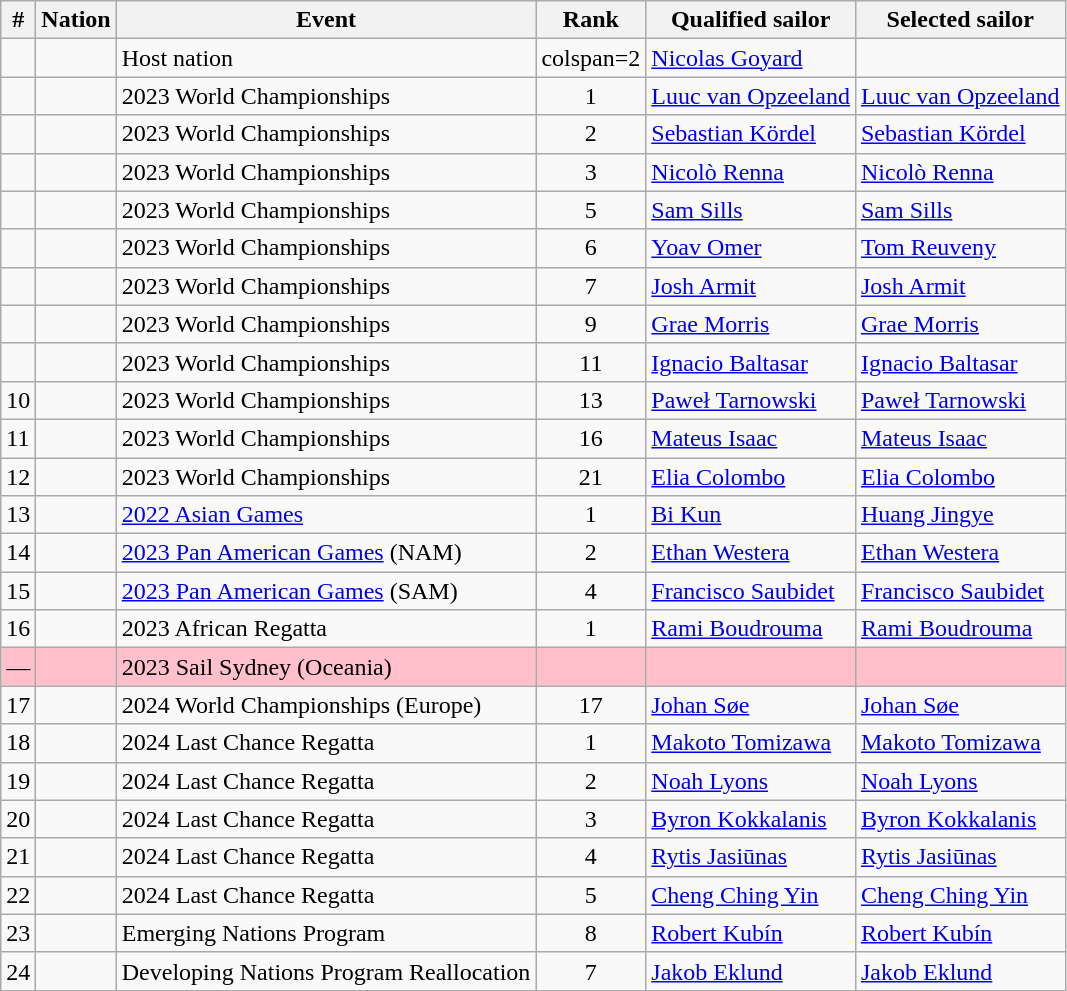<table class="sortable wikitable">
<tr>
<th>#</th>
<th>Nation</th>
<th>Event</th>
<th>Rank</th>
<th>Qualified sailor</th>
<th>Selected sailor</th>
</tr>
<tr>
<td></td>
<td></td>
<td>Host nation</td>
<td>colspan=2 </td>
<td><a href='#'>Nicolas Goyard</a></td>
</tr>
<tr>
<td></td>
<td></td>
<td>2023 World Championships</td>
<td align=center>1</td>
<td><a href='#'>Luuc van Opzeeland</a></td>
<td><a href='#'>Luuc van Opzeeland</a></td>
</tr>
<tr>
<td></td>
<td></td>
<td>2023 World Championships</td>
<td align=center>2</td>
<td><a href='#'>Sebastian Kördel</a></td>
<td><a href='#'>Sebastian Kördel</a></td>
</tr>
<tr>
<td></td>
<td></td>
<td>2023 World Championships</td>
<td align=center>3</td>
<td><a href='#'>Nicolò Renna</a></td>
<td><a href='#'>Nicolò Renna</a></td>
</tr>
<tr>
<td></td>
<td></td>
<td>2023 World Championships</td>
<td align=center>5</td>
<td><a href='#'>Sam Sills</a></td>
<td><a href='#'>Sam Sills</a></td>
</tr>
<tr>
<td></td>
<td></td>
<td>2023 World Championships</td>
<td align=center>6</td>
<td><a href='#'>Yoav Omer</a></td>
<td><a href='#'>Tom Reuveny</a></td>
</tr>
<tr>
<td></td>
<td></td>
<td>2023 World Championships</td>
<td align=center>7</td>
<td><a href='#'>Josh Armit</a></td>
<td><a href='#'>Josh Armit</a></td>
</tr>
<tr>
<td></td>
<td></td>
<td>2023 World Championships</td>
<td align=center>9</td>
<td><a href='#'>Grae Morris</a></td>
<td><a href='#'>Grae Morris</a></td>
</tr>
<tr>
<td></td>
<td></td>
<td>2023 World Championships</td>
<td align=center>11</td>
<td><a href='#'>Ignacio Baltasar</a></td>
<td><a href='#'>Ignacio Baltasar</a></td>
</tr>
<tr>
<td>10</td>
<td></td>
<td>2023 World Championships</td>
<td align=center>13</td>
<td><a href='#'>Paweł Tarnowski</a></td>
<td><a href='#'>Paweł Tarnowski</a></td>
</tr>
<tr>
<td>11</td>
<td></td>
<td>2023 World Championships</td>
<td align=center>16</td>
<td><a href='#'>Mateus Isaac</a></td>
<td><a href='#'>Mateus Isaac</a></td>
</tr>
<tr>
<td>12</td>
<td></td>
<td>2023 World Championships</td>
<td align=center>21</td>
<td><a href='#'>Elia Colombo</a></td>
<td><a href='#'>Elia Colombo</a></td>
</tr>
<tr>
<td>13</td>
<td></td>
<td><a href='#'>2022 Asian Games</a></td>
<td align=center>1</td>
<td><a href='#'>Bi Kun</a></td>
<td><a href='#'>Huang Jingye</a></td>
</tr>
<tr>
<td>14</td>
<td></td>
<td><a href='#'>2023 Pan American Games</a> (NAM)</td>
<td align=center>2</td>
<td><a href='#'>Ethan Westera</a></td>
<td><a href='#'>Ethan Westera</a></td>
</tr>
<tr>
<td>15</td>
<td></td>
<td><a href='#'>2023 Pan American Games</a> (SAM)</td>
<td align=center>4</td>
<td><a href='#'>Francisco Saubidet</a></td>
<td><a href='#'>Francisco Saubidet</a></td>
</tr>
<tr>
<td>16</td>
<td></td>
<td>2023 African Regatta</td>
<td align=center>1</td>
<td><a href='#'>Rami Boudrouma</a></td>
<td><a href='#'>Rami Boudrouma</a></td>
</tr>
<tr style="background:pink;">
<td>—</td>
<td></td>
<td>2023 Sail Sydney (Oceania)</td>
<td></td>
<td></td>
<td></td>
</tr>
<tr>
<td>17</td>
<td></td>
<td>2024 World Championships (Europe)</td>
<td align=center>17</td>
<td><a href='#'>Johan Søe</a></td>
<td><a href='#'>Johan Søe</a></td>
</tr>
<tr>
<td>18</td>
<td></td>
<td>2024 Last Chance Regatta</td>
<td align=center>1</td>
<td><a href='#'>Makoto Tomizawa</a></td>
<td><a href='#'>Makoto Tomizawa</a></td>
</tr>
<tr>
<td>19</td>
<td></td>
<td>2024 Last Chance Regatta</td>
<td align=center>2</td>
<td><a href='#'>Noah Lyons</a></td>
<td><a href='#'>Noah Lyons</a></td>
</tr>
<tr>
<td>20</td>
<td></td>
<td>2024 Last Chance Regatta</td>
<td align=center>3</td>
<td><a href='#'>Byron Kokkalanis</a></td>
<td><a href='#'>Byron Kokkalanis</a></td>
</tr>
<tr>
<td>21</td>
<td></td>
<td>2024 Last Chance Regatta</td>
<td align=center>4</td>
<td><a href='#'>Rytis Jasiūnas</a></td>
<td><a href='#'>Rytis Jasiūnas</a></td>
</tr>
<tr>
<td>22</td>
<td></td>
<td>2024 Last Chance Regatta</td>
<td align=center>5</td>
<td><a href='#'>Cheng Ching Yin</a></td>
<td><a href='#'>Cheng Ching Yin</a></td>
</tr>
<tr>
<td>23</td>
<td></td>
<td>Emerging Nations Program</td>
<td align=center>8</td>
<td><a href='#'>Robert Kubín</a></td>
<td><a href='#'>Robert Kubín</a></td>
</tr>
<tr>
<td>24</td>
<td></td>
<td>Developing Nations Program Reallocation</td>
<td align=center>7</td>
<td><a href='#'>Jakob Eklund</a></td>
<td><a href='#'>Jakob Eklund</a></td>
</tr>
</table>
